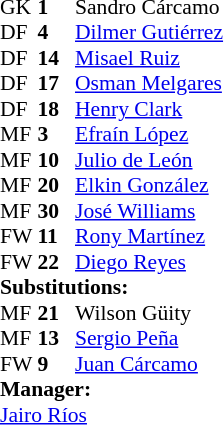<table style = "font-size: 90%" cellspacing = "0" cellpadding = "0">
<tr>
<td colspan = 4></td>
</tr>
<tr>
<th style="width:25px;"></th>
<th style="width:25px;"></th>
</tr>
<tr>
<td>GK</td>
<td><strong>1</strong></td>
<td> Sandro Cárcamo</td>
</tr>
<tr>
<td>DF</td>
<td><strong>4</strong></td>
<td> <a href='#'>Dilmer Gutiérrez</a></td>
<td></td>
<td></td>
</tr>
<tr>
<td>DF</td>
<td><strong>14</strong></td>
<td> <a href='#'>Misael Ruiz</a></td>
<td></td>
<td></td>
</tr>
<tr>
<td>DF</td>
<td><strong>17</strong></td>
<td> <a href='#'>Osman Melgares</a></td>
</tr>
<tr>
<td>DF</td>
<td><strong>18</strong></td>
<td> <a href='#'>Henry Clark</a></td>
</tr>
<tr>
<td>MF</td>
<td><strong>3</strong></td>
<td> <a href='#'>Efraín López</a></td>
</tr>
<tr>
<td>MF</td>
<td><strong>10</strong></td>
<td> <a href='#'>Julio de León</a></td>
<td></td>
<td></td>
</tr>
<tr>
<td>MF</td>
<td><strong>20</strong></td>
<td> <a href='#'>Elkin González</a></td>
<td></td>
<td></td>
</tr>
<tr>
<td>MF</td>
<td><strong>30</strong></td>
<td> <a href='#'>José Williams</a></td>
<td></td>
<td></td>
</tr>
<tr>
<td>FW</td>
<td><strong>11</strong></td>
<td> <a href='#'>Rony Martínez</a></td>
</tr>
<tr>
<td>FW</td>
<td><strong>22</strong></td>
<td> <a href='#'>Diego Reyes</a></td>
</tr>
<tr>
<td colspan = 3><strong>Substitutions:</strong></td>
</tr>
<tr>
<td>MF</td>
<td><strong>21</strong></td>
<td> Wilson Güity</td>
<td></td>
<td></td>
</tr>
<tr>
<td>MF</td>
<td><strong>13</strong></td>
<td> <a href='#'>Sergio Peña</a></td>
<td></td>
<td></td>
</tr>
<tr>
<td>FW</td>
<td><strong>9</strong></td>
<td> <a href='#'>Juan Cárcamo</a></td>
<td></td>
<td></td>
</tr>
<tr>
<td colspan = 3><strong>Manager:</strong></td>
</tr>
<tr>
<td colspan = 3> <a href='#'>Jairo Ríos</a></td>
</tr>
</table>
